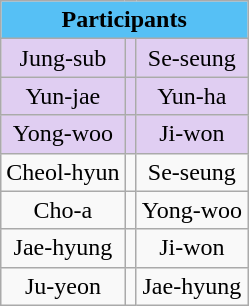<table class="wikitable" style="text-align:center">
<tr style="background:#56c0f5; font-weight:bold; text-align:center">
<td colspan="3">Participants</td>
</tr>
<tr style="background:#E0CEF2;">
<td>Jung-sub</td>
<td></td>
<td>Se-seung</td>
</tr>
<tr style="background:#E0CEF2;">
<td>Yun-jae</td>
<td></td>
<td>Yun-ha</td>
</tr>
<tr style="background:#E0CEF2;">
<td>Yong-woo</td>
<td></td>
<td>Ji-won</td>
</tr>
<tr>
<td>Cheol-hyun</td>
<td></td>
<td>Se-seung</td>
</tr>
<tr>
<td>Cho-a</td>
<td></td>
<td>Yong-woo</td>
</tr>
<tr>
<td>Jae-hyung</td>
<td></td>
<td>Ji-won</td>
</tr>
<tr>
<td>Ju-yeon</td>
<td></td>
<td>Jae-hyung</td>
</tr>
</table>
